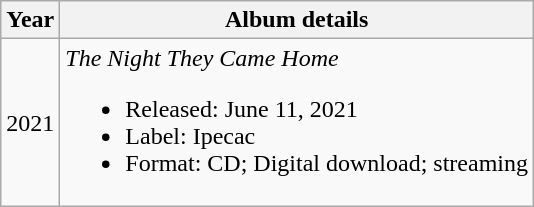<table class="wikitable">
<tr>
<th>Year</th>
<th>Album details</th>
</tr>
<tr>
<td>2021</td>
<td style="text-align:left;"><em>The Night They Came Home</em><br><ul><li>Released: June 11, 2021</li><li>Label: Ipecac</li><li>Format: CD; Digital download; streaming</li></ul></td>
</tr>
</table>
